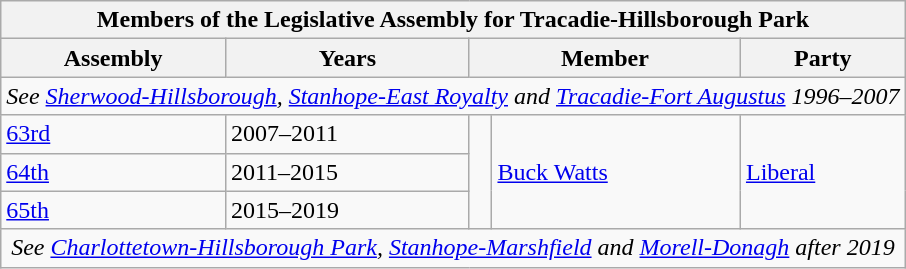<table class="wikitable" align=centre>
<tr>
<th colspan=5>Members of the Legislative Assembly for Tracadie-Hillsborough Park</th>
</tr>
<tr>
<th>Assembly</th>
<th>Years</th>
<th colspan="2">Member</th>
<th>Party</th>
</tr>
<tr>
<td align="center" colspan=5><em>See <a href='#'>Sherwood-Hillsborough</a>, <a href='#'>Stanhope-East Royalty</a> and <a href='#'>Tracadie-Fort Augustus</a>  1996–2007</em></td>
</tr>
<tr>
<td><a href='#'>63rd</a></td>
<td>2007–2011</td>
<td rowspan=3 ></td>
<td rowspan=3><a href='#'>Buck Watts</a></td>
<td rowspan=3><a href='#'>Liberal</a></td>
</tr>
<tr>
<td><a href='#'>64th</a></td>
<td>2011–2015</td>
</tr>
<tr>
<td><a href='#'>65th</a></td>
<td>2015–2019</td>
</tr>
<tr>
<td align="center" colspan=5><em>See <a href='#'>Charlottetown-Hillsborough Park</a>, <a href='#'>Stanhope-Marshfield</a> and <a href='#'>Morell-Donagh</a> after 2019</em></td>
</tr>
</table>
